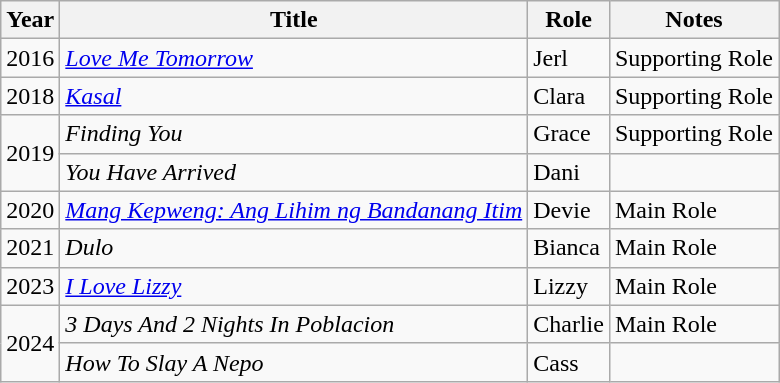<table class="wikitable sortable">
<tr>
<th>Year</th>
<th>Title</th>
<th>Role</th>
<th>Notes</th>
</tr>
<tr>
<td>2016</td>
<td><em><a href='#'>Love Me Tomorrow</a></em></td>
<td>Jerl</td>
<td>Supporting Role</td>
</tr>
<tr>
<td>2018</td>
<td><em><a href='#'>Kasal</a></em></td>
<td>Clara</td>
<td>Supporting Role</td>
</tr>
<tr>
<td rowspan=2>2019</td>
<td><em>Finding You</em></td>
<td>Grace</td>
<td>Supporting Role</td>
</tr>
<tr>
<td><em>You Have Arrived</em></td>
<td>Dani</td>
<td></td>
</tr>
<tr>
<td>2020</td>
<td><em><a href='#'>Mang Kepweng: Ang Lihim ng Bandanang Itim</a></em></td>
<td>Devie</td>
<td>Main Role</td>
</tr>
<tr>
<td>2021</td>
<td><em>Dulo</em></td>
<td>Bianca</td>
<td>Main Role</td>
</tr>
<tr>
<td>2023</td>
<td><em><a href='#'>I Love Lizzy</a></em></td>
<td>Lizzy</td>
<td>Main Role</td>
</tr>
<tr>
<td rowspan=2>2024</td>
<td><em>3 Days And 2 Nights In Poblacion</em></td>
<td>Charlie</td>
<td>Main Role</td>
</tr>
<tr>
<td><em>How To Slay A Nepo</em></td>
<td>Cass</td>
<td></td>
</tr>
</table>
